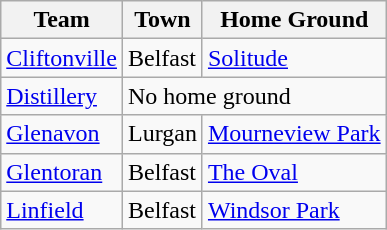<table class="wikitable sortable">
<tr>
<th>Team</th>
<th>Town</th>
<th>Home Ground</th>
</tr>
<tr>
<td><a href='#'>Cliftonville</a></td>
<td>Belfast</td>
<td><a href='#'>Solitude</a></td>
</tr>
<tr>
<td><a href='#'>Distillery</a></td>
<td colspan=2>No home ground</td>
</tr>
<tr>
<td><a href='#'>Glenavon</a></td>
<td>Lurgan</td>
<td><a href='#'>Mourneview Park</a></td>
</tr>
<tr>
<td><a href='#'>Glentoran</a></td>
<td>Belfast</td>
<td><a href='#'>The Oval</a></td>
</tr>
<tr>
<td><a href='#'>Linfield</a></td>
<td>Belfast</td>
<td><a href='#'>Windsor Park</a></td>
</tr>
</table>
